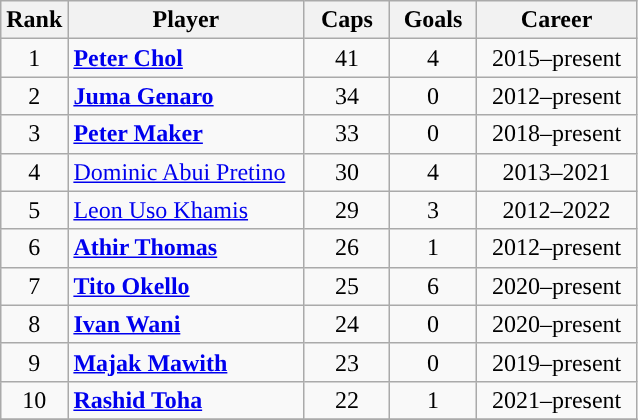<table class="wikitable sortable" style="text-align:center;">
<tr>
<th style="width:30px">Rank</th>
<th style="width:150px;">Player</th>
<th style="width:50px">Caps</th>
<th style="width:50px">Goals</th>
<th style="width:100px;">Career</th>
</tr>
<tr>
<td>1</td>
<td style="text-align: left;"><strong><a href='#'>Peter Chol</a></strong></td>
<td>41</td>
<td>4</td>
<td>2015–present</td>
</tr>
<tr>
<td>2</td>
<td style="text-align: left;"><strong><a href='#'>Juma Genaro</a></strong></td>
<td>34</td>
<td>0</td>
<td>2012–present</td>
</tr>
<tr>
<td>3</td>
<td style="text-align: left;"><strong><a href='#'>Peter Maker</a></strong></td>
<td>33</td>
<td>0</td>
<td>2018–present</td>
</tr>
<tr>
<td>4</td>
<td style="text-align: left;"><a href='#'>Dominic Abui Pretino</a></td>
<td>30</td>
<td>4</td>
<td>2013–2021</td>
</tr>
<tr>
<td>5</td>
<td style="text-align: left;"><a href='#'>Leon Uso Khamis</a></td>
<td>29</td>
<td>3</td>
<td>2012–2022</td>
</tr>
<tr>
<td>6</td>
<td style="text-align: left;"><strong><a href='#'>Athir Thomas</a></strong></td>
<td>26</td>
<td>1</td>
<td>2012–present</td>
</tr>
<tr>
<td>7</td>
<td style="text-align: left;"><strong><a href='#'>Tito Okello</a></strong></td>
<td>25</td>
<td>6</td>
<td>2020–present</td>
</tr>
<tr>
<td>8</td>
<td style="text-align: left;"><strong><a href='#'>Ivan Wani</a></strong></td>
<td>24</td>
<td>0</td>
<td>2020–present</td>
</tr>
<tr>
<td>9</td>
<td style="text-align: left;"><strong><a href='#'>Majak Mawith</a></strong></td>
<td>23</td>
<td>0</td>
<td>2019–present</td>
</tr>
<tr>
<td>10</td>
<td style="text-align: left;"><strong><a href='#'>Rashid Toha</a></strong></td>
<td>22</td>
<td>1</td>
<td>2021–present</td>
</tr>
<tr>
</tr>
</table>
